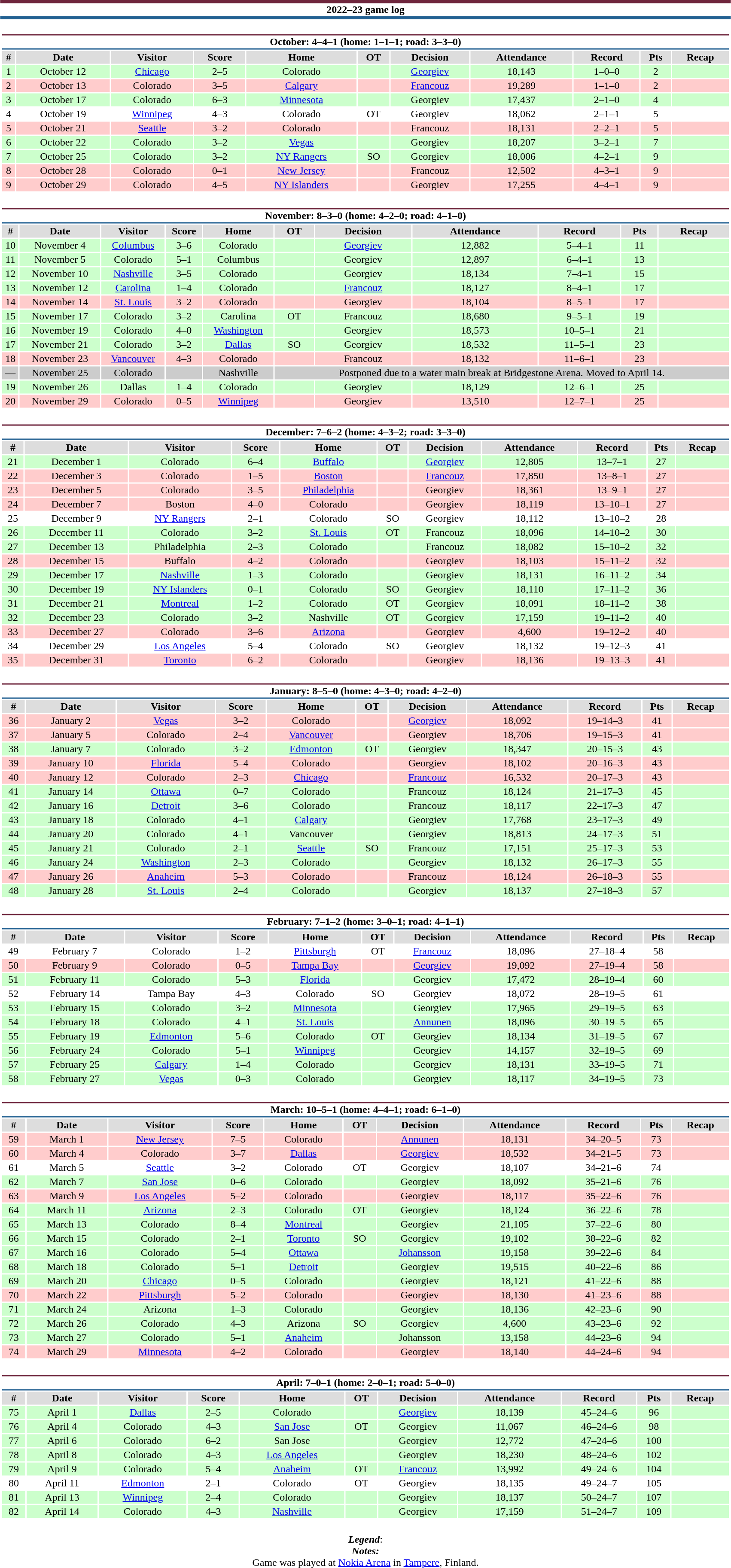<table class="toccolours" style="width:90%; clear:both; margin:1.5em auto; text-align:center;">
<tr>
<th colspan="11" style="background:#FFFFFF; border-top:#6F263D 5px solid; border-bottom:#236192 5px solid;">2022–23 game log</th>
</tr>
<tr>
<td colspan="11"><br><table class="toccolours collapsible collapsed" style="width:100%;">
<tr>
<th colspan="11" style="background:#FFFFFF; border-top:#6F263D 2px solid; border-bottom:#236192 2px solid;">October: 4–4–1 (home: 1–1–1; road: 3–3–0)</th>
</tr>
<tr style="background:#ddd;">
<th>#</th>
<th>Date</th>
<th>Visitor</th>
<th>Score</th>
<th>Home</th>
<th>OT</th>
<th>Decision</th>
<th>Attendance</th>
<th>Record</th>
<th>Pts</th>
<th>Recap</th>
</tr>
<tr style="background:#cfc;">
<td>1</td>
<td>October 12</td>
<td><a href='#'>Chicago</a></td>
<td>2–5</td>
<td>Colorado</td>
<td></td>
<td><a href='#'>Georgiev</a></td>
<td>18,143</td>
<td>1–0–0</td>
<td>2</td>
<td></td>
</tr>
<tr style="background:#fcc;">
<td>2</td>
<td>October 13</td>
<td>Colorado</td>
<td>3–5</td>
<td><a href='#'>Calgary</a></td>
<td></td>
<td><a href='#'>Francouz</a></td>
<td>19,289</td>
<td>1–1–0</td>
<td>2</td>
<td></td>
</tr>
<tr style="background:#cfc;">
<td>3</td>
<td>October 17</td>
<td>Colorado</td>
<td>6–3</td>
<td><a href='#'>Minnesota</a></td>
<td></td>
<td>Georgiev</td>
<td>17,437</td>
<td>2–1–0</td>
<td>4</td>
<td></td>
</tr>
<tr style="background:#fff;">
<td>4</td>
<td>October 19</td>
<td><a href='#'>Winnipeg</a></td>
<td>4–3</td>
<td>Colorado</td>
<td>OT</td>
<td>Georgiev</td>
<td>18,062</td>
<td>2–1–1</td>
<td>5</td>
<td></td>
</tr>
<tr style="background:#fcc;">
<td>5</td>
<td>October 21</td>
<td><a href='#'>Seattle</a></td>
<td>3–2</td>
<td>Colorado</td>
<td></td>
<td>Francouz</td>
<td>18,131</td>
<td>2–2–1</td>
<td>5</td>
<td></td>
</tr>
<tr style="background:#cfc;">
<td>6</td>
<td>October 22</td>
<td>Colorado</td>
<td>3–2</td>
<td><a href='#'>Vegas</a></td>
<td></td>
<td>Georgiev</td>
<td>18,207</td>
<td>3–2–1</td>
<td>7</td>
<td></td>
</tr>
<tr style="background:#cfc;">
<td>7</td>
<td>October 25</td>
<td>Colorado</td>
<td>3–2</td>
<td><a href='#'>NY Rangers</a></td>
<td>SO</td>
<td>Georgiev</td>
<td>18,006</td>
<td>4–2–1</td>
<td>9</td>
<td></td>
</tr>
<tr style="background:#fcc;">
<td>8</td>
<td>October 28</td>
<td>Colorado</td>
<td>0–1</td>
<td><a href='#'>New Jersey</a></td>
<td></td>
<td>Francouz</td>
<td>12,502</td>
<td>4–3–1</td>
<td>9</td>
<td></td>
</tr>
<tr style="background:#fcc;">
<td>9</td>
<td>October 29</td>
<td>Colorado</td>
<td>4–5</td>
<td><a href='#'>NY Islanders</a></td>
<td></td>
<td>Georgiev</td>
<td>17,255</td>
<td>4–4–1</td>
<td>9</td>
<td></td>
</tr>
</table>
</td>
</tr>
<tr>
<td colspan="11"><br><table class="toccolours collapsible collapsed" style="width:100%;">
<tr>
<th colspan="11" style="background:#FFFFFF; border-top:#6F263D 2px solid; border-bottom:#236192 2px solid;">November: 8–3–0 (home: 4–2–0; road: 4–1–0)</th>
</tr>
<tr style="background:#ddd;">
<th>#</th>
<th>Date</th>
<th>Visitor</th>
<th>Score</th>
<th>Home</th>
<th>OT</th>
<th>Decision</th>
<th>Attendance</th>
<th>Record</th>
<th>Pts</th>
<th>Recap</th>
</tr>
<tr style="background:#cfc;">
<td>10</td>
<td>November 4</td>
<td><a href='#'>Columbus</a></td>
<td>3–6</td>
<td>Colorado</td>
<td></td>
<td><a href='#'>Georgiev</a></td>
<td>12,882</td>
<td>5–4–1</td>
<td>11</td>
<td></td>
</tr>
<tr style="background:#cfc;">
<td>11</td>
<td>November 5</td>
<td>Colorado</td>
<td>5–1</td>
<td>Columbus</td>
<td></td>
<td>Georgiev</td>
<td>12,897</td>
<td>6–4–1</td>
<td>13</td>
<td></td>
</tr>
<tr style="background:#cfc;">
<td>12</td>
<td>November 10</td>
<td><a href='#'>Nashville</a></td>
<td>3–5</td>
<td>Colorado</td>
<td></td>
<td>Georgiev</td>
<td>18,134</td>
<td>7–4–1</td>
<td>15</td>
<td></td>
</tr>
<tr style="background:#cfc;">
<td>13</td>
<td>November 12</td>
<td><a href='#'>Carolina</a></td>
<td>1–4</td>
<td>Colorado</td>
<td></td>
<td><a href='#'>Francouz</a></td>
<td>18,127</td>
<td>8–4–1</td>
<td>17</td>
<td></td>
</tr>
<tr style="background:#fcc;">
<td>14</td>
<td>November 14</td>
<td><a href='#'>St. Louis</a></td>
<td>3–2</td>
<td>Colorado</td>
<td></td>
<td>Georgiev</td>
<td>18,104</td>
<td>8–5–1</td>
<td>17</td>
<td></td>
</tr>
<tr style="background:#cfc;">
<td>15</td>
<td>November 17</td>
<td>Colorado</td>
<td>3–2</td>
<td>Carolina</td>
<td>OT</td>
<td>Francouz</td>
<td>18,680</td>
<td>9–5–1</td>
<td>19</td>
<td></td>
</tr>
<tr style="background:#cfc;">
<td>16</td>
<td>November 19</td>
<td>Colorado</td>
<td>4–0</td>
<td><a href='#'>Washington</a></td>
<td></td>
<td>Georgiev</td>
<td>18,573</td>
<td>10–5–1</td>
<td>21</td>
<td></td>
</tr>
<tr style="background:#cfc;">
<td>17</td>
<td>November 21</td>
<td>Colorado</td>
<td>3–2</td>
<td><a href='#'>Dallas</a></td>
<td>SO</td>
<td>Georgiev</td>
<td>18,532</td>
<td>11–5–1</td>
<td>23</td>
<td></td>
</tr>
<tr style="background:#fcc;">
<td>18</td>
<td>November 23</td>
<td><a href='#'>Vancouver</a></td>
<td>4–3</td>
<td>Colorado</td>
<td></td>
<td>Francouz</td>
<td>18,132</td>
<td>11–6–1</td>
<td>23</td>
<td></td>
</tr>
<tr style="background:#ccc;">
<td>—</td>
<td>November 25</td>
<td>Colorado</td>
<td></td>
<td>Nashville</td>
<td colspan="6">Postponed due to a water main break at Bridgestone Arena. Moved to April 14.</td>
</tr>
<tr style="background:#cfc;">
<td>19</td>
<td>November 26</td>
<td>Dallas</td>
<td>1–4</td>
<td>Colorado</td>
<td></td>
<td>Georgiev</td>
<td>18,129</td>
<td>12–6–1</td>
<td>25</td>
<td></td>
</tr>
<tr style="background:#fcc;">
<td>20</td>
<td>November 29</td>
<td>Colorado</td>
<td>0–5</td>
<td><a href='#'>Winnipeg</a></td>
<td></td>
<td>Georgiev</td>
<td>13,510</td>
<td>12–7–1</td>
<td>25</td>
<td></td>
</tr>
</table>
</td>
</tr>
<tr>
<td colspan=11><br><table class="toccolours collapsible collapsed" style="width:100%;">
<tr>
<th colspan="11" style="background:#FFFFFF; border-top:#6F263D 2px solid; border-bottom:#236192 2px solid;">December: 7–6–2 (home: 4–3–2; road: 3–3–0)</th>
</tr>
<tr style="background:#ddd;">
<th>#</th>
<th>Date</th>
<th>Visitor</th>
<th>Score</th>
<th>Home</th>
<th>OT</th>
<th>Decision</th>
<th>Attendance</th>
<th>Record</th>
<th>Pts</th>
<th>Recap</th>
</tr>
<tr style="background:#cfc;">
<td>21</td>
<td>December 1</td>
<td>Colorado</td>
<td>6–4</td>
<td><a href='#'>Buffalo</a></td>
<td></td>
<td><a href='#'>Georgiev</a></td>
<td>12,805</td>
<td>13–7–1</td>
<td>27</td>
<td></td>
</tr>
<tr style="background:#fcc;">
<td>22</td>
<td>December 3</td>
<td>Colorado</td>
<td>1–5</td>
<td><a href='#'>Boston</a></td>
<td></td>
<td><a href='#'>Francouz</a></td>
<td>17,850</td>
<td>13–8–1</td>
<td>27</td>
<td></td>
</tr>
<tr style="background:#fcc;">
<td>23</td>
<td>December 5</td>
<td>Colorado</td>
<td>3–5</td>
<td><a href='#'>Philadelphia</a></td>
<td></td>
<td>Georgiev</td>
<td>18,361</td>
<td>13–9–1</td>
<td>27</td>
<td></td>
</tr>
<tr style="background:#fcc;">
<td>24</td>
<td>December 7</td>
<td>Boston</td>
<td>4–0</td>
<td>Colorado</td>
<td></td>
<td>Georgiev</td>
<td>18,119</td>
<td>13–10–1</td>
<td>27</td>
<td></td>
</tr>
<tr style="background:#fff;">
<td>25</td>
<td>December 9</td>
<td><a href='#'>NY Rangers</a></td>
<td>2–1</td>
<td>Colorado</td>
<td>SO</td>
<td>Georgiev</td>
<td>18,112</td>
<td>13–10–2</td>
<td>28</td>
<td></td>
</tr>
<tr style="background:#cfc;">
<td>26</td>
<td>December 11</td>
<td>Colorado</td>
<td>3–2</td>
<td><a href='#'>St. Louis</a></td>
<td>OT</td>
<td>Francouz</td>
<td>18,096</td>
<td>14–10–2</td>
<td>30</td>
<td></td>
</tr>
<tr style="background:#cfc;">
<td>27</td>
<td>December 13</td>
<td>Philadelphia</td>
<td>2–3</td>
<td>Colorado</td>
<td></td>
<td>Francouz</td>
<td>18,082</td>
<td>15–10–2</td>
<td>32</td>
<td></td>
</tr>
<tr style="background:#fcc;">
<td>28</td>
<td>December 15</td>
<td>Buffalo</td>
<td>4–2</td>
<td>Colorado</td>
<td></td>
<td>Georgiev</td>
<td>18,103</td>
<td>15–11–2</td>
<td>32</td>
<td></td>
</tr>
<tr style="background:#cfc;">
<td>29</td>
<td>December 17</td>
<td><a href='#'>Nashville</a></td>
<td>1–3</td>
<td>Colorado</td>
<td></td>
<td>Georgiev</td>
<td>18,131</td>
<td>16–11–2</td>
<td>34</td>
<td></td>
</tr>
<tr style="background:#cfc;">
<td>30</td>
<td>December 19</td>
<td><a href='#'>NY Islanders</a></td>
<td>0–1</td>
<td>Colorado</td>
<td>SO</td>
<td>Georgiev</td>
<td>18,110</td>
<td>17–11–2</td>
<td>36</td>
<td></td>
</tr>
<tr style="background:#cfc;">
<td>31</td>
<td>December 21</td>
<td><a href='#'>Montreal</a></td>
<td>1–2</td>
<td>Colorado</td>
<td>OT</td>
<td>Georgiev</td>
<td>18,091</td>
<td>18–11–2</td>
<td>38</td>
<td></td>
</tr>
<tr style="background:#cfc;">
<td>32</td>
<td>December 23</td>
<td>Colorado</td>
<td>3–2</td>
<td>Nashville</td>
<td>OT</td>
<td>Georgiev</td>
<td>17,159</td>
<td>19–11–2</td>
<td>40</td>
<td></td>
</tr>
<tr style="background:#fcc;">
<td>33</td>
<td>December 27</td>
<td>Colorado</td>
<td>3–6</td>
<td><a href='#'>Arizona</a></td>
<td></td>
<td>Georgiev</td>
<td>4,600</td>
<td>19–12–2</td>
<td>40</td>
<td></td>
</tr>
<tr style="background:#fff;">
<td>34</td>
<td>December 29</td>
<td><a href='#'>Los Angeles</a></td>
<td>5–4</td>
<td>Colorado</td>
<td>SO</td>
<td>Georgiev</td>
<td>18,132</td>
<td>19–12–3</td>
<td>41</td>
<td></td>
</tr>
<tr style="background:#fcc;">
<td>35</td>
<td>December 31</td>
<td><a href='#'>Toronto</a></td>
<td>6–2</td>
<td>Colorado</td>
<td></td>
<td>Georgiev</td>
<td>18,136</td>
<td>19–13–3</td>
<td>41</td>
<td></td>
</tr>
</table>
</td>
</tr>
<tr>
<td colspan=11><br><table class="toccolours collapsible collapsed" style="width:100%;">
<tr>
<th colspan="11" style="background:#FFFFFF; border-top:#6F263D 2px solid; border-bottom:#236192 2px solid;">January: 8–5–0 (home: 4–3–0; road: 4–2–0)</th>
</tr>
<tr style="background:#ddd;">
<th>#</th>
<th>Date</th>
<th>Visitor</th>
<th>Score</th>
<th>Home</th>
<th>OT</th>
<th>Decision</th>
<th>Attendance</th>
<th>Record</th>
<th>Pts</th>
<th>Recap</th>
</tr>
<tr style="background:#fcc;">
<td>36</td>
<td>January 2</td>
<td><a href='#'>Vegas</a></td>
<td>3–2</td>
<td>Colorado</td>
<td></td>
<td><a href='#'>Georgiev</a></td>
<td>18,092</td>
<td>19–14–3</td>
<td>41</td>
<td></td>
</tr>
<tr style="background:#fcc;">
<td>37</td>
<td>January 5</td>
<td>Colorado</td>
<td>2–4</td>
<td><a href='#'>Vancouver</a></td>
<td></td>
<td>Georgiev</td>
<td>18,706</td>
<td>19–15–3</td>
<td>41</td>
<td></td>
</tr>
<tr style="background:#cfc;">
<td>38</td>
<td>January 7</td>
<td>Colorado</td>
<td>3–2</td>
<td><a href='#'>Edmonton</a></td>
<td>OT</td>
<td>Georgiev</td>
<td>18,347</td>
<td>20–15–3</td>
<td>43</td>
<td></td>
</tr>
<tr style="background:#fcc;">
<td>39</td>
<td>January 10</td>
<td><a href='#'>Florida</a></td>
<td>5–4</td>
<td>Colorado</td>
<td></td>
<td>Georgiev</td>
<td>18,102</td>
<td>20–16–3</td>
<td>43</td>
<td></td>
</tr>
<tr style="background:#fcc;">
<td>40</td>
<td>January 12</td>
<td>Colorado</td>
<td>2–3</td>
<td><a href='#'>Chicago</a></td>
<td></td>
<td><a href='#'>Francouz</a></td>
<td>16,532</td>
<td>20–17–3</td>
<td>43</td>
<td></td>
</tr>
<tr style="background:#cfc;">
<td>41</td>
<td>January 14</td>
<td><a href='#'>Ottawa</a></td>
<td>0–7</td>
<td>Colorado</td>
<td></td>
<td>Francouz</td>
<td>18,124</td>
<td>21–17–3</td>
<td>45</td>
<td></td>
</tr>
<tr style="background:#cfc;">
<td>42</td>
<td>January 16</td>
<td><a href='#'>Detroit</a></td>
<td>3–6</td>
<td>Colorado</td>
<td></td>
<td>Francouz</td>
<td>18,117</td>
<td>22–17–3</td>
<td>47</td>
<td></td>
</tr>
<tr style="background:#cfc;">
<td>43</td>
<td>January 18</td>
<td>Colorado</td>
<td>4–1</td>
<td><a href='#'>Calgary</a></td>
<td></td>
<td>Georgiev</td>
<td>17,768</td>
<td>23–17–3</td>
<td>49</td>
<td></td>
</tr>
<tr style="background:#cfc;">
<td>44</td>
<td>January 20</td>
<td>Colorado</td>
<td>4–1</td>
<td>Vancouver</td>
<td></td>
<td>Georgiev</td>
<td>18,813</td>
<td>24–17–3</td>
<td>51</td>
<td></td>
</tr>
<tr style="background:#cfc;">
<td>45</td>
<td>January 21</td>
<td>Colorado</td>
<td>2–1</td>
<td><a href='#'>Seattle</a></td>
<td>SO</td>
<td>Francouz</td>
<td>17,151</td>
<td>25–17–3</td>
<td>53</td>
<td></td>
</tr>
<tr style="background:#cfc;">
<td>46</td>
<td>January 24</td>
<td><a href='#'>Washington</a></td>
<td>2–3</td>
<td>Colorado</td>
<td></td>
<td>Georgiev</td>
<td>18,132</td>
<td>26–17–3</td>
<td>55</td>
<td></td>
</tr>
<tr style="background:#fcc;">
<td>47</td>
<td>January 26</td>
<td><a href='#'>Anaheim</a></td>
<td>5–3</td>
<td>Colorado</td>
<td></td>
<td>Francouz</td>
<td>18,124</td>
<td>26–18–3</td>
<td>55</td>
<td></td>
</tr>
<tr style="background:#cfc;">
<td>48</td>
<td>January 28</td>
<td><a href='#'>St. Louis</a></td>
<td>2–4</td>
<td>Colorado</td>
<td></td>
<td>Georgiev</td>
<td>18,137</td>
<td>27–18–3</td>
<td>57</td>
<td></td>
</tr>
</table>
</td>
</tr>
<tr>
<td colspan=11><br><table class="toccolours collapsible collapsed" style="width:100%;">
<tr>
<th colspan="11" style="background:#FFFFFF; border-top:#6F263D 2px solid; border-bottom:#236192 2px solid;">February: 7–1–2 (home: 3–0–1; road: 4–1–1)</th>
</tr>
<tr style="background:#ddd;">
<th>#</th>
<th>Date</th>
<th>Visitor</th>
<th>Score</th>
<th>Home</th>
<th>OT</th>
<th>Decision</th>
<th>Attendance</th>
<th>Record</th>
<th>Pts</th>
<th>Recap</th>
</tr>
<tr style="background:#fff;">
<td>49</td>
<td>February 7</td>
<td>Colorado</td>
<td>1–2</td>
<td><a href='#'>Pittsburgh</a></td>
<td>OT</td>
<td><a href='#'>Francouz</a></td>
<td>18,096</td>
<td>27–18–4</td>
<td>58</td>
<td></td>
</tr>
<tr style="background:#fcc;">
<td>50</td>
<td>February 9</td>
<td>Colorado</td>
<td>0–5</td>
<td><a href='#'>Tampa Bay</a></td>
<td></td>
<td><a href='#'>Georgiev</a></td>
<td>19,092</td>
<td>27–19–4</td>
<td>58</td>
<td></td>
</tr>
<tr style="background:#cfc;">
<td>51</td>
<td>February 11</td>
<td>Colorado</td>
<td>5–3</td>
<td><a href='#'>Florida</a></td>
<td></td>
<td>Georgiev</td>
<td>17,472</td>
<td>28–19–4</td>
<td>60</td>
<td></td>
</tr>
<tr style="background:#fff;">
<td>52</td>
<td>February 14</td>
<td>Tampa Bay</td>
<td>4–3</td>
<td>Colorado</td>
<td>SO</td>
<td>Georgiev</td>
<td>18,072</td>
<td>28–19–5</td>
<td>61</td>
<td></td>
</tr>
<tr style="background:#cfc;">
<td>53</td>
<td>February 15</td>
<td>Colorado</td>
<td>3–2</td>
<td><a href='#'>Minnesota</a></td>
<td></td>
<td>Georgiev</td>
<td>17,965</td>
<td>29–19–5</td>
<td>63</td>
<td></td>
</tr>
<tr style="background:#cfc;">
<td>54</td>
<td>February 18</td>
<td>Colorado</td>
<td>4–1</td>
<td><a href='#'>St. Louis</a></td>
<td></td>
<td><a href='#'>Annunen</a></td>
<td>18,096</td>
<td>30–19–5</td>
<td>65</td>
<td></td>
</tr>
<tr style="background:#cfc;">
<td>55</td>
<td>February 19</td>
<td><a href='#'>Edmonton</a></td>
<td>5–6</td>
<td>Colorado</td>
<td>OT</td>
<td>Georgiev</td>
<td>18,134</td>
<td>31–19–5</td>
<td>67</td>
<td></td>
</tr>
<tr style="background:#cfc;">
<td>56</td>
<td>February 24</td>
<td>Colorado</td>
<td>5–1</td>
<td><a href='#'>Winnipeg</a></td>
<td></td>
<td>Georgiev</td>
<td>14,157</td>
<td>32–19–5</td>
<td>69</td>
<td></td>
</tr>
<tr style="background:#cfc;">
<td>57</td>
<td>February 25</td>
<td><a href='#'>Calgary</a></td>
<td>1–4</td>
<td>Colorado</td>
<td></td>
<td>Georgiev</td>
<td>18,131</td>
<td>33–19–5</td>
<td>71</td>
<td></td>
</tr>
<tr style="background:#cfc;">
<td>58</td>
<td>February 27</td>
<td><a href='#'>Vegas</a></td>
<td>0–3</td>
<td>Colorado</td>
<td></td>
<td>Georgiev</td>
<td>18,117</td>
<td>34–19–5</td>
<td>73</td>
<td></td>
</tr>
</table>
</td>
</tr>
<tr>
<td colspan=11><br><table class="toccolours collapsible collapsed" style="width:100%;">
<tr>
<th colspan="11" style="background:#FFFFFF; border-top:#6F263D 2px solid; border-bottom:#236192 2px solid;">March: 10–5–1 (home: 4–4–1; road: 6–1–0)</th>
</tr>
<tr style="background:#ddd;">
<th>#</th>
<th>Date</th>
<th>Visitor</th>
<th>Score</th>
<th>Home</th>
<th>OT</th>
<th>Decision</th>
<th>Attendance</th>
<th>Record</th>
<th>Pts</th>
<th>Recap</th>
</tr>
<tr style="background:#fcc;">
<td>59</td>
<td>March 1</td>
<td><a href='#'>New Jersey</a></td>
<td>7–5</td>
<td>Colorado</td>
<td></td>
<td><a href='#'>Annunen</a></td>
<td>18,131</td>
<td>34–20–5</td>
<td>73</td>
<td></td>
</tr>
<tr style="background:#fcc;">
<td>60</td>
<td>March 4</td>
<td>Colorado</td>
<td>3–7</td>
<td><a href='#'>Dallas</a></td>
<td></td>
<td><a href='#'>Georgiev</a></td>
<td>18,532</td>
<td>34–21–5</td>
<td>73</td>
<td></td>
</tr>
<tr style="background:#fff;">
<td>61</td>
<td>March 5</td>
<td><a href='#'>Seattle</a></td>
<td>3–2</td>
<td>Colorado</td>
<td>OT</td>
<td>Georgiev</td>
<td>18,107</td>
<td>34–21–6</td>
<td>74</td>
<td></td>
</tr>
<tr style="background:#cfc;">
<td>62</td>
<td>March 7</td>
<td><a href='#'>San Jose</a></td>
<td>0–6</td>
<td>Colorado</td>
<td></td>
<td>Georgiev</td>
<td>18,092</td>
<td>35–21–6</td>
<td>76</td>
<td></td>
</tr>
<tr style="background:#fcc;">
<td>63</td>
<td>March 9</td>
<td><a href='#'>Los Angeles</a></td>
<td>5–2</td>
<td>Colorado</td>
<td></td>
<td>Georgiev</td>
<td>18,117</td>
<td>35–22–6</td>
<td>76</td>
<td></td>
</tr>
<tr style="background:#cfc;">
<td>64</td>
<td>March 11</td>
<td><a href='#'>Arizona</a></td>
<td>2–3</td>
<td>Colorado</td>
<td>OT</td>
<td>Georgiev</td>
<td>18,124</td>
<td>36–22–6</td>
<td>78</td>
<td></td>
</tr>
<tr style="background:#cfc;">
<td>65</td>
<td>March 13</td>
<td>Colorado</td>
<td>8–4</td>
<td><a href='#'>Montreal</a></td>
<td></td>
<td>Georgiev</td>
<td>21,105</td>
<td>37–22–6</td>
<td>80</td>
<td></td>
</tr>
<tr style="background:#cfc;">
<td>66</td>
<td>March 15</td>
<td>Colorado</td>
<td>2–1</td>
<td><a href='#'>Toronto</a></td>
<td>SO</td>
<td>Georgiev</td>
<td>19,102</td>
<td>38–22–6</td>
<td>82</td>
<td></td>
</tr>
<tr style="background:#cfc;">
<td>67</td>
<td>March 16</td>
<td>Colorado</td>
<td>5–4</td>
<td><a href='#'>Ottawa</a></td>
<td></td>
<td><a href='#'>Johansson</a></td>
<td>19,158</td>
<td>39–22–6</td>
<td>84</td>
<td></td>
</tr>
<tr style="background:#cfc;">
<td>68</td>
<td>March 18</td>
<td>Colorado</td>
<td>5–1</td>
<td><a href='#'>Detroit</a></td>
<td></td>
<td>Georgiev</td>
<td>19,515</td>
<td>40–22–6</td>
<td>86</td>
<td></td>
</tr>
<tr style="background:#cfc;">
<td>69</td>
<td>March 20</td>
<td><a href='#'>Chicago</a></td>
<td>0–5</td>
<td>Colorado</td>
<td></td>
<td>Georgiev</td>
<td>18,121</td>
<td>41–22–6</td>
<td>88</td>
<td></td>
</tr>
<tr style="background:#fcc;">
<td>70</td>
<td>March 22</td>
<td><a href='#'>Pittsburgh</a></td>
<td>5–2</td>
<td>Colorado</td>
<td></td>
<td>Georgiev</td>
<td>18,130</td>
<td>41–23–6</td>
<td>88</td>
<td></td>
</tr>
<tr style="background:#cfc;">
<td>71</td>
<td>March 24</td>
<td>Arizona</td>
<td>1–3</td>
<td>Colorado</td>
<td></td>
<td>Georgiev</td>
<td>18,136</td>
<td>42–23–6</td>
<td>90</td>
<td></td>
</tr>
<tr style="background:#cfc;">
<td>72</td>
<td>March 26</td>
<td>Colorado</td>
<td>4–3</td>
<td>Arizona</td>
<td>SO</td>
<td>Georgiev</td>
<td>4,600</td>
<td>43–23–6</td>
<td>92</td>
<td></td>
</tr>
<tr style="background:#cfc;">
<td>73</td>
<td>March 27</td>
<td>Colorado</td>
<td>5–1</td>
<td><a href='#'>Anaheim</a></td>
<td></td>
<td>Johansson</td>
<td>13,158</td>
<td>44–23–6</td>
<td>94</td>
<td></td>
</tr>
<tr style="background:#fcc;">
<td>74</td>
<td>March 29</td>
<td><a href='#'>Minnesota</a></td>
<td>4–2</td>
<td>Colorado</td>
<td></td>
<td>Georgiev</td>
<td>18,140</td>
<td>44–24–6</td>
<td>94</td>
<td></td>
</tr>
</table>
</td>
</tr>
<tr>
<td colspan=11><br><table class="toccolours collapsible collapsed" style="width:100%;">
<tr>
<th colspan="11" style="background:#FFFFFF; border-top:#6F263D 2px solid; border-bottom:#236192 2px solid;">April: 7–0–1 (home: 2–0–1; road: 5–0–0)</th>
</tr>
<tr style="background:#ddd;">
<th>#</th>
<th>Date</th>
<th>Visitor</th>
<th>Score</th>
<th>Home</th>
<th>OT</th>
<th>Decision</th>
<th>Attendance</th>
<th>Record</th>
<th>Pts</th>
<th>Recap</th>
</tr>
<tr style="background:#cfc;">
<td>75</td>
<td>April 1</td>
<td><a href='#'>Dallas</a></td>
<td>2–5</td>
<td>Colorado</td>
<td></td>
<td><a href='#'>Georgiev</a></td>
<td>18,139</td>
<td>45–24–6</td>
<td>96</td>
<td></td>
</tr>
<tr style="background:#cfc;">
<td>76</td>
<td>April 4</td>
<td>Colorado</td>
<td>4–3</td>
<td><a href='#'>San Jose</a></td>
<td>OT</td>
<td>Georgiev</td>
<td>11,067</td>
<td>46–24–6</td>
<td>98</td>
<td></td>
</tr>
<tr style="background:#cfc;">
<td>77</td>
<td>April 6</td>
<td>Colorado</td>
<td>6–2</td>
<td>San Jose</td>
<td></td>
<td>Georgiev</td>
<td>12,772</td>
<td>47–24–6</td>
<td>100</td>
<td></td>
</tr>
<tr style="background:#cfc;">
<td>78</td>
<td>April 8</td>
<td>Colorado</td>
<td>4–3</td>
<td><a href='#'>Los Angeles</a></td>
<td></td>
<td>Georgiev</td>
<td>18,230</td>
<td>48–24–6</td>
<td>102</td>
<td></td>
</tr>
<tr style="background:#cfc;">
<td>79</td>
<td>April 9</td>
<td>Colorado</td>
<td>5–4</td>
<td><a href='#'>Anaheim</a></td>
<td>OT</td>
<td><a href='#'>Francouz</a></td>
<td>13,992</td>
<td>49–24–6</td>
<td>104</td>
<td></td>
</tr>
<tr style="background:#fff;">
<td>80</td>
<td>April 11</td>
<td><a href='#'>Edmonton</a></td>
<td>2–1</td>
<td>Colorado</td>
<td>OT</td>
<td>Georgiev</td>
<td>18,135</td>
<td>49–24–7</td>
<td>105</td>
<td></td>
</tr>
<tr style="background:#cfc;">
<td>81</td>
<td>April 13</td>
<td><a href='#'>Winnipeg</a></td>
<td>2–4</td>
<td>Colorado</td>
<td></td>
<td>Georgiev</td>
<td>18,137</td>
<td>50–24–7</td>
<td>107</td>
<td></td>
</tr>
<tr style="background:#cfc;">
<td>82</td>
<td>April 14</td>
<td>Colorado</td>
<td>4–3</td>
<td><a href='#'>Nashville</a></td>
<td></td>
<td>Georgiev</td>
<td>17,159</td>
<td>51–24–7</td>
<td>109</td>
<td></td>
</tr>
</table>
</td>
</tr>
<tr>
<td colspan="11" style="text-align:center;"><br><strong><em>Legend</em></strong>:



<br><strong><em>Notes:</em></strong><br>
Game was played at <a href='#'>Nokia Arena</a> in <a href='#'>Tampere</a>, Finland.</td>
</tr>
</table>
